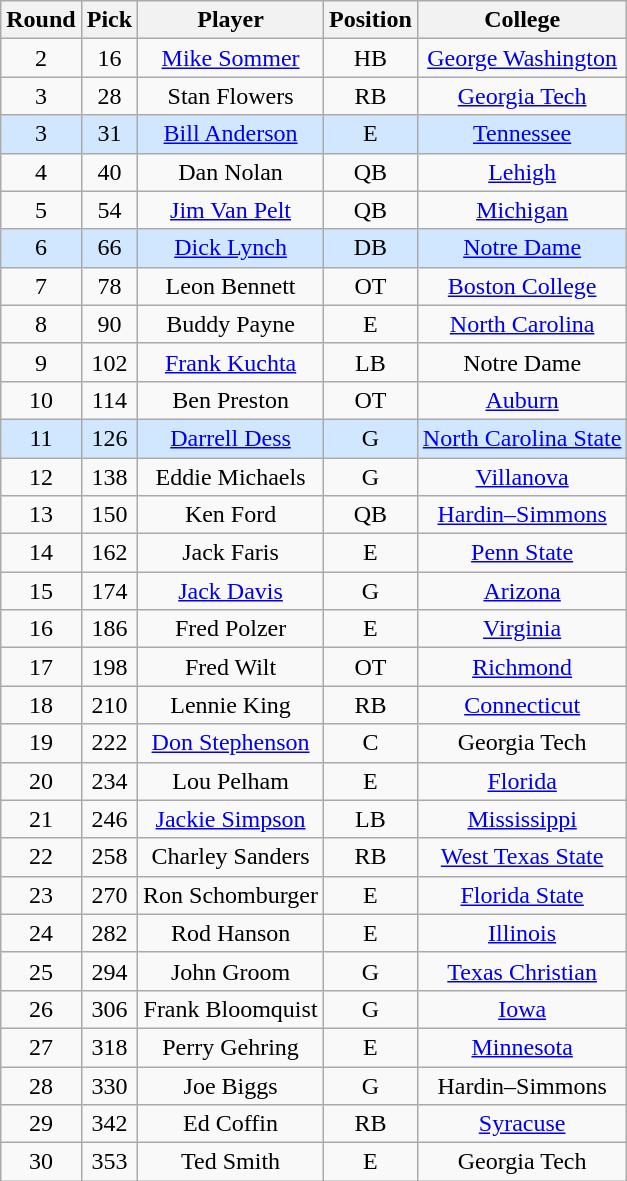<table class="wikitable sortable sortable"  style="text-align:center;">
<tr>
<th>Round</th>
<th>Pick</th>
<th>Player</th>
<th>Position</th>
<th>College</th>
</tr>
<tr>
<td>2</td>
<td>16</td>
<td><a href='#'>Mike Sommer</a></td>
<td>HB</td>
<td><a href='#'>George Washington</a></td>
</tr>
<tr>
<td>3</td>
<td>28</td>
<td>Stan Flowers</td>
<td>RB</td>
<td><a href='#'>Georgia Tech</a></td>
</tr>
<tr style="background:#d0e7ff;">
<td>3</td>
<td>31</td>
<td><a href='#'>Bill Anderson</a></td>
<td>E</td>
<td><a href='#'>Tennessee</a></td>
</tr>
<tr>
<td>4</td>
<td>40</td>
<td>Dan Nolan</td>
<td>QB</td>
<td><a href='#'>Lehigh</a></td>
</tr>
<tr>
<td>5</td>
<td>54</td>
<td><a href='#'>Jim Van Pelt</a></td>
<td>QB</td>
<td><a href='#'>Michigan</a></td>
</tr>
<tr style="background:#d0e7ff;">
<td>6</td>
<td>66</td>
<td><a href='#'>Dick Lynch</a></td>
<td>DB</td>
<td><a href='#'>Notre Dame</a></td>
</tr>
<tr>
<td>7</td>
<td>78</td>
<td>Leon Bennett</td>
<td>OT</td>
<td><a href='#'>Boston College</a></td>
</tr>
<tr>
<td>8</td>
<td>90</td>
<td>Buddy Payne</td>
<td>E</td>
<td><a href='#'>North Carolina</a></td>
</tr>
<tr>
<td>9</td>
<td>102</td>
<td><a href='#'>Frank Kuchta</a></td>
<td>LB</td>
<td>Notre Dame</td>
</tr>
<tr>
<td>10</td>
<td>114</td>
<td>Ben Preston</td>
<td>OT</td>
<td><a href='#'>Auburn</a></td>
</tr>
<tr style="background:#d0e7ff;">
<td>11</td>
<td>126</td>
<td><a href='#'>Darrell Dess</a></td>
<td>G</td>
<td><a href='#'>North Carolina State</a></td>
</tr>
<tr>
<td>12</td>
<td>138</td>
<td>Eddie Michaels</td>
<td>G</td>
<td><a href='#'>Villanova</a></td>
</tr>
<tr>
<td>13</td>
<td>150</td>
<td>Ken Ford</td>
<td>QB</td>
<td><a href='#'>Hardin–Simmons</a></td>
</tr>
<tr>
<td>14</td>
<td>162</td>
<td>Jack Faris</td>
<td>E</td>
<td><a href='#'>Penn State</a></td>
</tr>
<tr>
<td>15</td>
<td>174</td>
<td><a href='#'>Jack Davis</a></td>
<td>G</td>
<td><a href='#'>Arizona</a></td>
</tr>
<tr>
<td>16</td>
<td>186</td>
<td>Fred Polzer</td>
<td>E</td>
<td><a href='#'>Virginia</a></td>
</tr>
<tr>
<td>17</td>
<td>198</td>
<td>Fred Wilt</td>
<td>OT</td>
<td><a href='#'>Richmond</a></td>
</tr>
<tr>
<td>18</td>
<td>210</td>
<td>Lennie King</td>
<td>RB</td>
<td><a href='#'>Connecticut</a></td>
</tr>
<tr>
<td>19</td>
<td>222</td>
<td><a href='#'>Don Stephenson</a></td>
<td>C</td>
<td>Georgia Tech</td>
</tr>
<tr>
<td>20</td>
<td>234</td>
<td>Lou Pelham</td>
<td>E</td>
<td><a href='#'>Florida</a></td>
</tr>
<tr>
<td>21</td>
<td>246</td>
<td><a href='#'>Jackie Simpson</a></td>
<td>LB</td>
<td><a href='#'>Mississippi</a></td>
</tr>
<tr>
<td>22</td>
<td>258</td>
<td>Charley Sanders</td>
<td>RB</td>
<td><a href='#'>West Texas State</a></td>
</tr>
<tr>
<td>23</td>
<td>270</td>
<td>Ron Schomburger</td>
<td>E</td>
<td><a href='#'>Florida State</a></td>
</tr>
<tr>
<td>24</td>
<td>282</td>
<td>Rod Hanson</td>
<td>E</td>
<td><a href='#'>Illinois</a></td>
</tr>
<tr>
<td>25</td>
<td>294</td>
<td>John Groom</td>
<td>G</td>
<td><a href='#'>Texas Christian</a></td>
</tr>
<tr>
<td>26</td>
<td>306</td>
<td>Frank Bloomquist</td>
<td>G</td>
<td><a href='#'>Iowa</a></td>
</tr>
<tr>
<td>27</td>
<td>318</td>
<td>Perry Gehring</td>
<td>E</td>
<td><a href='#'>Minnesota</a></td>
</tr>
<tr>
<td>28</td>
<td>330</td>
<td>Joe Biggs</td>
<td>G</td>
<td>Hardin–Simmons</td>
</tr>
<tr>
<td>29</td>
<td>342</td>
<td>Ed Coffin</td>
<td>RB</td>
<td><a href='#'>Syracuse</a></td>
</tr>
<tr>
<td>30</td>
<td>353</td>
<td>Ted Smith</td>
<td>E</td>
<td>Georgia Tech</td>
</tr>
</table>
